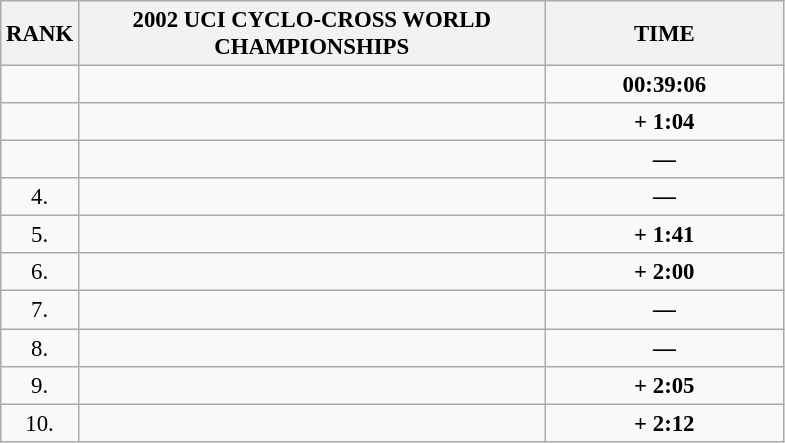<table class="wikitable" style="font-size:95%;">
<tr>
<th>RANK</th>
<th align="left" style="width: 20em">2002 UCI CYCLO-CROSS WORLD CHAMPIONSHIPS</th>
<th align="left" style="width: 10em">TIME</th>
</tr>
<tr>
<td align="center"></td>
<td></td>
<td align="center"><strong>00:39:06</strong></td>
</tr>
<tr>
<td align="center"></td>
<td></td>
<td align="center"><strong>+ 1:04</strong></td>
</tr>
<tr>
<td align="center"></td>
<td></td>
<td align="center"><strong>—</strong></td>
</tr>
<tr>
<td align="center">4.</td>
<td></td>
<td align="center"><strong>—</strong></td>
</tr>
<tr>
<td align="center">5.</td>
<td></td>
<td align="center"><strong>+ 1:41</strong></td>
</tr>
<tr>
<td align="center">6.</td>
<td></td>
<td align="center"><strong>+ 2:00</strong></td>
</tr>
<tr>
<td align="center">7.</td>
<td></td>
<td align="center"><strong>—</strong></td>
</tr>
<tr>
<td align="center">8.</td>
<td></td>
<td align="center"><strong>—</strong></td>
</tr>
<tr>
<td align="center">9.</td>
<td></td>
<td align="center"><strong>+ 2:05</strong></td>
</tr>
<tr>
<td align="center">10.</td>
<td></td>
<td align="center"><strong>+ 2:12</strong></td>
</tr>
</table>
